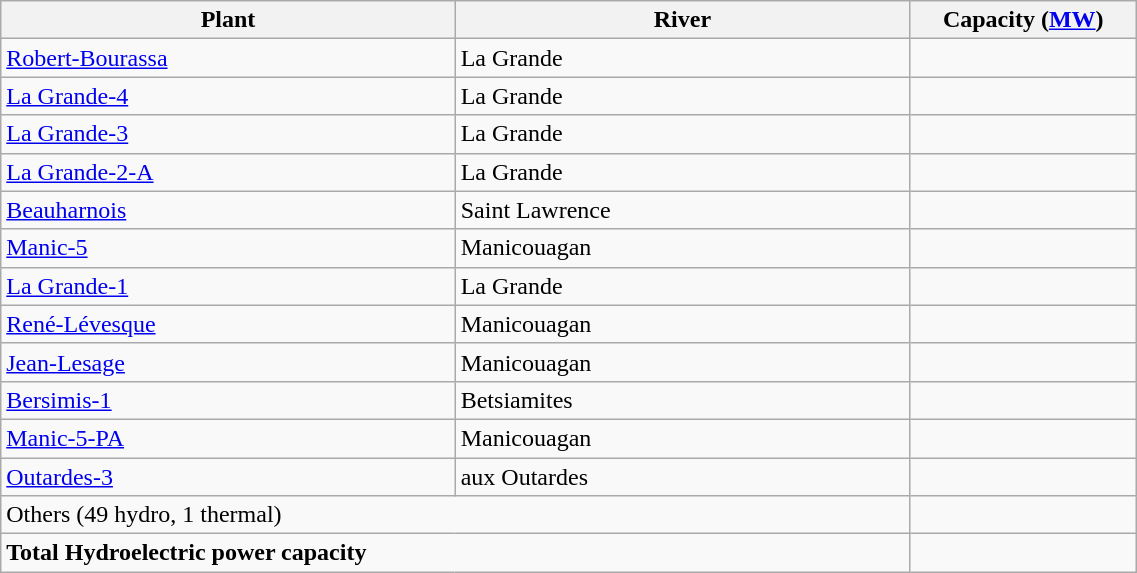<table class="wikitable center" style="text-align:left; width:60%;">
<tr>
<th scope="col" style="width:40%;">Plant</th>
<th scope="col" style="width:40%;">River</th>
<th scope="col" style="width:20;">Capacity (<a href='#'>MW</a>)</th>
</tr>
<tr>
<td><a href='#'>Robert-Bourassa</a></td>
<td>La Grande</td>
<td style="text-align:right;"></td>
</tr>
<tr>
<td><a href='#'>La Grande-4</a></td>
<td>La Grande</td>
<td style="text-align:right;"></td>
</tr>
<tr>
<td><a href='#'>La Grande-3</a></td>
<td>La Grande</td>
<td style="text-align:right;"></td>
</tr>
<tr>
<td><a href='#'>La Grande-2-A</a></td>
<td>La Grande</td>
<td style="text-align:right;"></td>
</tr>
<tr>
<td><a href='#'>Beauharnois</a></td>
<td>Saint Lawrence</td>
<td style="text-align:right;"></td>
</tr>
<tr>
<td><a href='#'>Manic-5</a></td>
<td>Manicouagan</td>
<td style="text-align:right;"></td>
</tr>
<tr>
<td><a href='#'>La Grande-1</a></td>
<td>La Grande</td>
<td style="text-align:right;"></td>
</tr>
<tr>
<td><a href='#'>René-Lévesque</a></td>
<td>Manicouagan</td>
<td style="text-align:right;"></td>
</tr>
<tr>
<td><a href='#'>Jean-Lesage</a></td>
<td>Manicouagan</td>
<td style="text-align:right;"></td>
</tr>
<tr>
<td><a href='#'>Bersimis-1</a></td>
<td>Betsiamites</td>
<td style="text-align:right;"></td>
</tr>
<tr>
<td><a href='#'>Manic-5-PA</a></td>
<td>Manicouagan</td>
<td style="text-align:right;"></td>
</tr>
<tr>
<td><a href='#'>Outardes-3</a></td>
<td>aux Outardes</td>
<td style="text-align:right;"></td>
</tr>
<tr>
<td colspan="2">Others (49 hydro, 1 thermal)</td>
<td style="text-align:right;"></td>
</tr>
<tr>
<td colspan="2"><strong>Total Hydroelectric power capacity</strong></td>
<td style="text-align:right;"></td>
</tr>
</table>
